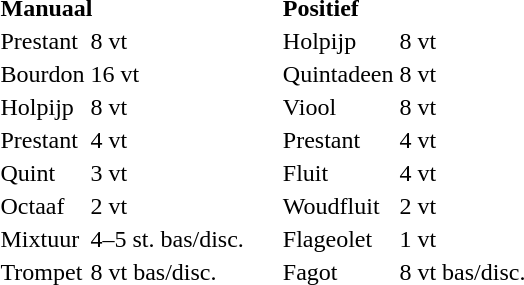<table border="0" cellspacing="0" cellpadding="10" style="border-collapse:collapse;">
<tr>
<td style="vertical-align:top"><br><table border="0">
<tr>
<td colspan=2><strong>Manuaal</strong><br></td>
</tr>
<tr>
<td>Prestant</td>
<td>8 vt</td>
</tr>
<tr>
<td>Bourdon</td>
<td>16 vt</td>
</tr>
<tr>
<td>Holpijp</td>
<td>8 vt</td>
</tr>
<tr>
<td>Prestant</td>
<td>4 vt</td>
</tr>
<tr>
<td>Quint</td>
<td>3 vt</td>
</tr>
<tr>
<td>Octaaf</td>
<td>2 vt</td>
</tr>
<tr>
<td>Mixtuur</td>
<td>4–5 st. bas/disc.</td>
</tr>
<tr>
<td>Trompet</td>
<td>8 vt bas/disc.</td>
</tr>
</table>
</td>
<td style="vertical-align:top"><br><table border="0">
<tr>
<td colspan=2><strong>Positief</strong><br></td>
</tr>
<tr>
<td>Holpijp</td>
<td>8 vt</td>
</tr>
<tr>
<td>Quintadeen</td>
<td>8 vt</td>
</tr>
<tr>
<td>Viool</td>
<td>8 vt</td>
</tr>
<tr>
<td>Prestant</td>
<td>4 vt</td>
</tr>
<tr>
<td>Fluit</td>
<td>4 vt</td>
</tr>
<tr>
<td>Woudfluit</td>
<td>2 vt</td>
</tr>
<tr>
<td>Flageolet</td>
<td>1 vt</td>
</tr>
<tr>
<td>Fagot</td>
<td>8 vt bas/disc.</td>
</tr>
</table>
</td>
</tr>
</table>
